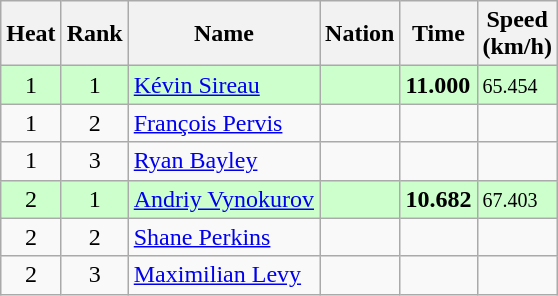<table class=wikitable sortable style=text-align:center>
<tr>
<th>Heat</th>
<th>Rank</th>
<th>Name</th>
<th>Nation</th>
<th>Time</th>
<th>Speed<br>(km/h)</th>
</tr>
<tr style="background: #ccffcc;">
<td>1</td>
<td>1</td>
<td align=left><a href='#'>Kévin Sireau</a></td>
<td align=left></td>
<td align=left><strong>11.000</strong></td>
<td align=left><small>65.454</small></td>
</tr>
<tr>
<td>1</td>
<td>2</td>
<td align=left><a href='#'>François Pervis</a></td>
<td align=left></td>
<td></td>
<td></td>
</tr>
<tr>
<td>1</td>
<td>3</td>
<td align=left><a href='#'>Ryan Bayley</a></td>
<td align=left></td>
<td></td>
<td></td>
</tr>
<tr style="background: #ccffcc;">
<td>2</td>
<td>1</td>
<td align=left><a href='#'>Andriy Vynokurov</a></td>
<td align=left></td>
<td align=left><strong>10.682</strong></td>
<td align=left><small>67.403</small></td>
</tr>
<tr>
<td>2</td>
<td>2</td>
<td align=left><a href='#'>Shane Perkins</a></td>
<td align=left></td>
<td></td>
<td></td>
</tr>
<tr>
<td>2</td>
<td>3</td>
<td align=left><a href='#'>Maximilian Levy</a></td>
<td align=left></td>
<td></td>
<td></td>
</tr>
</table>
